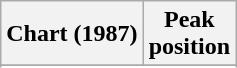<table class="wikitable sortable plainrowheaders" style="text-align:center">
<tr>
<th scope="col">Chart (1987)</th>
<th scope="col">Peak<br>position</th>
</tr>
<tr>
</tr>
<tr>
</tr>
<tr>
</tr>
<tr>
</tr>
</table>
